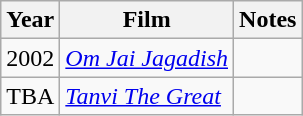<table class="wikitable" style="font-size:100%;">
<tr>
<th>Year</th>
<th>Film</th>
<th>Notes</th>
</tr>
<tr>
<td>2002</td>
<td><em><a href='#'>Om Jai Jagadish</a></em></td>
<td></td>
</tr>
<tr>
<td>TBA</td>
<td><em><a href='#'>Tanvi The Great</a></em></td>
<td></td>
</tr>
</table>
